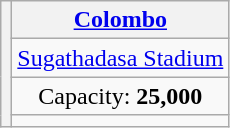<table class="wikitable" style="text-align:center">
<tr>
<th rowspan=4></th>
<th><a href='#'>Colombo</a></th>
</tr>
<tr>
<td><a href='#'>Sugathadasa Stadium</a></td>
</tr>
<tr>
<td>Capacity: <strong>25,000</strong></td>
</tr>
<tr>
<td></td>
</tr>
</table>
